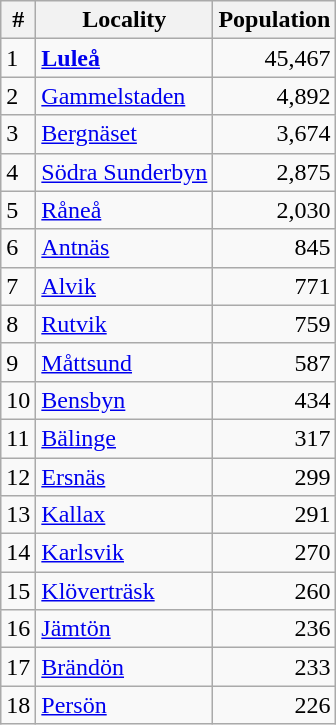<table class="wikitable">
<tr>
<th>#</th>
<th>Locality</th>
<th>Population</th>
</tr>
<tr>
<td>1</td>
<td><strong><a href='#'>Luleå</a></strong></td>
<td align="right">45,467</td>
</tr>
<tr>
<td>2</td>
<td><a href='#'>Gammelstaden</a></td>
<td align="right">4,892</td>
</tr>
<tr>
<td>3</td>
<td><a href='#'>Bergnäset</a></td>
<td align="right">3,674</td>
</tr>
<tr>
<td>4</td>
<td><a href='#'>Södra Sunderbyn</a></td>
<td align="right">2,875</td>
</tr>
<tr>
<td>5</td>
<td><a href='#'>Råneå</a></td>
<td align="right">2,030</td>
</tr>
<tr>
<td>6</td>
<td><a href='#'>Antnäs</a></td>
<td align="right">845</td>
</tr>
<tr>
<td>7</td>
<td><a href='#'>Alvik</a></td>
<td align="right">771</td>
</tr>
<tr>
<td>8</td>
<td><a href='#'>Rutvik</a></td>
<td align="right">759</td>
</tr>
<tr>
<td>9</td>
<td><a href='#'>Måttsund</a></td>
<td align="right">587</td>
</tr>
<tr>
<td>10</td>
<td><a href='#'>Bensbyn</a></td>
<td align="right">434</td>
</tr>
<tr>
<td>11</td>
<td><a href='#'>Bälinge</a></td>
<td align="right">317</td>
</tr>
<tr>
<td>12</td>
<td><a href='#'>Ersnäs</a></td>
<td align="right">299</td>
</tr>
<tr>
<td>13</td>
<td><a href='#'>Kallax</a></td>
<td align="right">291</td>
</tr>
<tr>
<td>14</td>
<td><a href='#'>Karlsvik</a></td>
<td align="right">270</td>
</tr>
<tr>
<td>15</td>
<td><a href='#'>Klöverträsk</a></td>
<td align="right">260</td>
</tr>
<tr>
<td>16</td>
<td><a href='#'>Jämtön</a></td>
<td align="right">236</td>
</tr>
<tr>
<td>17</td>
<td><a href='#'>Brändön</a></td>
<td align="right">233</td>
</tr>
<tr>
<td>18</td>
<td><a href='#'>Persön</a></td>
<td align="right">226</td>
</tr>
</table>
